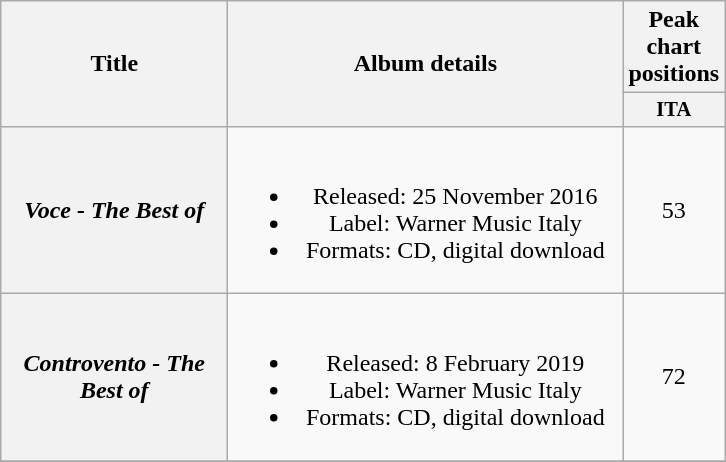<table class="wikitable plainrowheaders" style="text-align:center;" border="1">
<tr>
<th scope="col" rowspan="2" style="width:9em;">Title</th>
<th scope="col" rowspan="2" style="width:16em;">Album details</th>
<th scope="col" colspan="1">Peak chart positions</th>
</tr>
<tr>
<th scope="col" style="width:3em;font-size:85%;">ITA</th>
</tr>
<tr>
<th scope="row"><em>Voce - The Best of</em></th>
<td><br><ul><li>Released: 25 November 2016</li><li>Label: Warner Music Italy</li><li>Formats: CD, digital download</li></ul></td>
<td>53</td>
</tr>
<tr>
<th scope="row"><em>Controvento - The Best of</em></th>
<td><br><ul><li>Released: 8 February 2019</li><li>Label: Warner Music Italy</li><li>Formats: CD, digital download</li></ul></td>
<td>72</td>
</tr>
<tr>
</tr>
</table>
